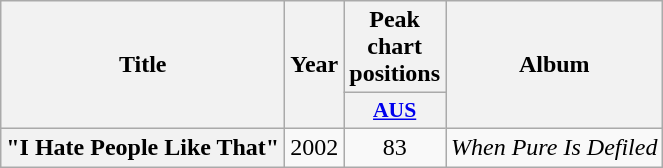<table class="wikitable plainrowheaders" style="text-align:center;">
<tr>
<th scope="col" rowspan="2">Title</th>
<th scope="col" rowspan="2">Year</th>
<th scope="col" colspan="1">Peak chart positions</th>
<th scope="col" rowspan="2">Album</th>
</tr>
<tr>
<th scope="col" style="width:3em;font-size:90%;"><a href='#'>AUS</a><br></th>
</tr>
<tr>
<th scope="row">"I Hate People Like That"</th>
<td>2002</td>
<td>83</td>
<td><em>When Pure Is Defiled</em></td>
</tr>
</table>
